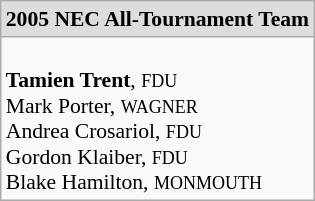<table class="wikitable" style="white-space:nowrap; font-size:90%;">
<tr>
<td colspan="7" style="text-align:center; background:#ddd;"><strong>2005 NEC  All-Tournament Team</strong></td>
</tr>
<tr>
<td><br><strong>Tamien Trent</strong>, <small>FDU</small><br>
Mark Porter, <small>WAGNER</small><br>
Andrea Crosariol, <small>FDU</small><br>
Gordon Klaiber, <small>FDU</small><br>
Blake Hamilton, <small>MONMOUTH</small><br></td>
</tr>
</table>
